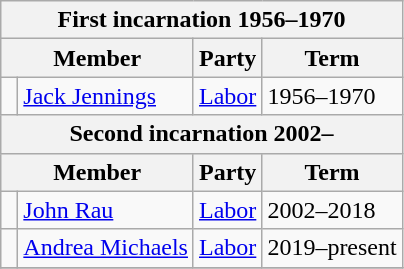<table class="wikitable">
<tr>
<th colspan="4">First incarnation 1956–1970</th>
</tr>
<tr>
<th colspan="2">Member</th>
<th>Party</th>
<th>Term</th>
</tr>
<tr>
<td> </td>
<td><a href='#'>Jack Jennings</a></td>
<td><a href='#'>Labor</a></td>
<td>1956–1970</td>
</tr>
<tr>
<th colspan="4">Second incarnation 2002–</th>
</tr>
<tr>
<th colspan="2">Member</th>
<th>Party</th>
<th>Term</th>
</tr>
<tr>
<td> </td>
<td><a href='#'>John Rau</a></td>
<td><a href='#'>Labor</a></td>
<td>2002–2018</td>
</tr>
<tr>
<td> </td>
<td><a href='#'>Andrea Michaels</a></td>
<td><a href='#'>Labor</a></td>
<td>2019–present</td>
</tr>
<tr>
</tr>
</table>
